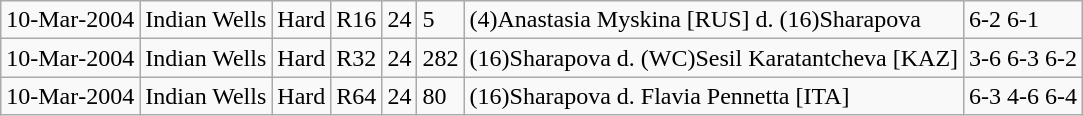<table class="wikitable">
<tr>
<td>10‑Mar‑2004</td>
<td>Indian Wells</td>
<td>Hard</td>
<td>R16</td>
<td>24</td>
<td>5</td>
<td>(4)Anastasia Myskina [RUS] d. (16)Sharapova</td>
<td>6-2 6-1</td>
</tr>
<tr>
<td>10‑Mar‑2004</td>
<td>Indian Wells</td>
<td>Hard</td>
<td>R32</td>
<td>24</td>
<td>282</td>
<td>(16)Sharapova d. (WC)Sesil Karatantcheva [KAZ]</td>
<td>3-6 6-3 6-2</td>
</tr>
<tr>
<td>10‑Mar‑2004</td>
<td>Indian Wells</td>
<td>Hard</td>
<td>R64</td>
<td>24</td>
<td>80</td>
<td>(16)Sharapova d. Flavia Pennetta [ITA]</td>
<td>6-3 4-6 6-4</td>
</tr>
</table>
